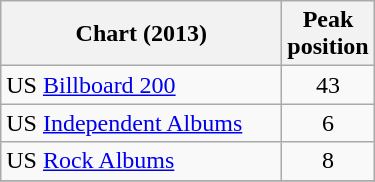<table class="wikitable">
<tr>
<th align="left" width="180">Chart (2013)</th>
<th align="left">Peak<br>position</th>
</tr>
<tr>
<td align="left">US <a href='#'>Billboard 200</a></td>
<td align="center">43</td>
</tr>
<tr>
<td>US <a href='#'>Independent Albums</a></td>
<td align="center">6</td>
</tr>
<tr>
<td>US <a href='#'>Rock Albums</a></td>
<td align="center">8</td>
</tr>
<tr>
</tr>
</table>
